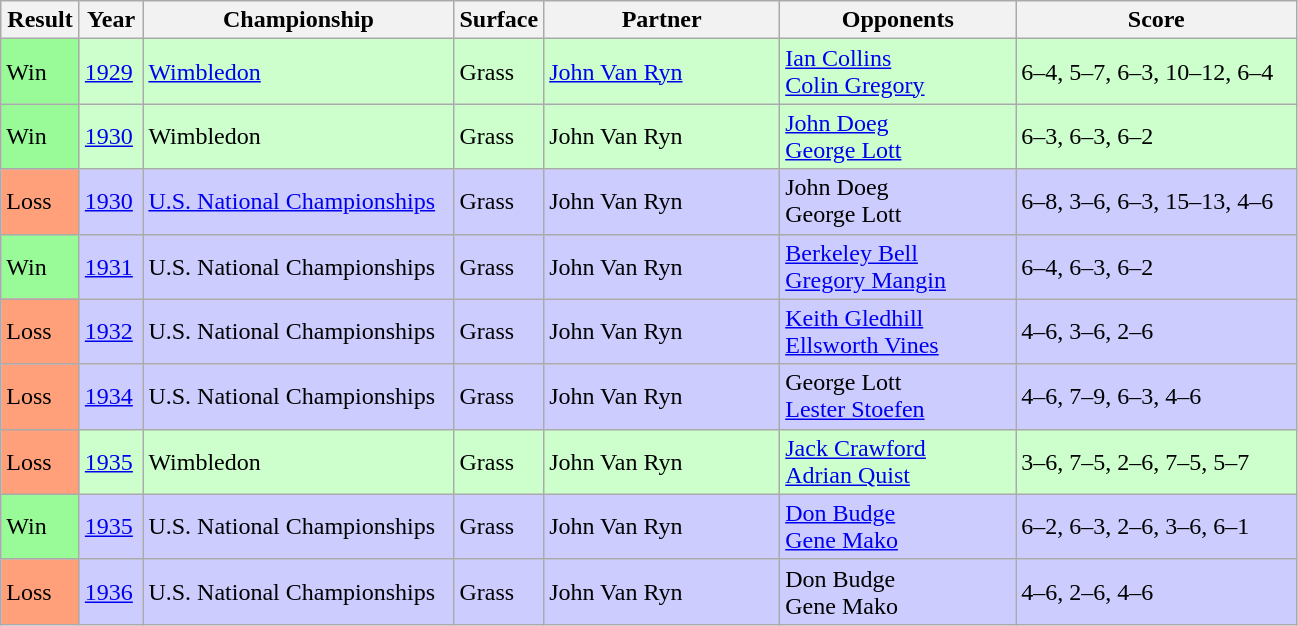<table class='sortable wikitable'>
<tr>
<th style="width:45px">Result</th>
<th style="width:35px">Year</th>
<th style="width:200px">Championship</th>
<th style="width:50px">Surface</th>
<th style="width:150px">Partner</th>
<th style="width:150px">Opponents</th>
<th style="width:180px" class="unsortable">Score</th>
</tr>
<tr style="background:#ccffcc">
<td style="background:#98FB98">Win</td>
<td><a href='#'>1929</a></td>
<td><a href='#'>Wimbledon</a></td>
<td>Grass</td>
<td> <a href='#'>John Van Ryn</a></td>
<td> <a href='#'>Ian Collins</a> <br>  <a href='#'>Colin Gregory</a></td>
<td>6–4, 5–7, 6–3, 10–12, 6–4</td>
</tr>
<tr style="background:#ccffcc">
<td style="background:#98FB98">Win</td>
<td><a href='#'>1930</a></td>
<td>Wimbledon</td>
<td>Grass</td>
<td> John Van Ryn</td>
<td> <a href='#'>John Doeg</a> <br>  <a href='#'>George Lott</a></td>
<td>6–3, 6–3, 6–2</td>
</tr>
<tr style="background:#ccccff">
<td style="background:#FFA07A">Loss</td>
<td><a href='#'>1930</a></td>
<td><a href='#'>U.S. National Championships</a></td>
<td>Grass</td>
<td> John Van Ryn</td>
<td> John Doeg <br>  George Lott</td>
<td>6–8, 3–6, 6–3, 15–13, 4–6</td>
</tr>
<tr style="background:#ccccff">
<td style="background:#98FB98">Win</td>
<td><a href='#'>1931</a></td>
<td>U.S. National Championships</td>
<td>Grass</td>
<td> John Van Ryn</td>
<td> <a href='#'>Berkeley Bell</a> <br>  <a href='#'>Gregory Mangin</a></td>
<td>6–4, 6–3, 6–2</td>
</tr>
<tr style="background:#ccccff">
<td style="background:#FFA07A">Loss</td>
<td><a href='#'>1932</a></td>
<td>U.S. National Championships</td>
<td>Grass</td>
<td> John Van Ryn</td>
<td> <a href='#'>Keith Gledhill</a> <br>  <a href='#'>Ellsworth Vines</a></td>
<td>4–6, 3–6, 2–6</td>
</tr>
<tr style="background:#ccccff">
<td style="background:#FFA07A">Loss</td>
<td><a href='#'>1934</a></td>
<td>U.S. National Championships</td>
<td>Grass</td>
<td> John Van Ryn</td>
<td> George Lott <br>  <a href='#'>Lester Stoefen</a></td>
<td>4–6, 7–9, 6–3, 4–6</td>
</tr>
<tr style="background:#ccffcc">
<td style="background:#FFA07A">Loss</td>
<td><a href='#'>1935</a></td>
<td>Wimbledon</td>
<td>Grass</td>
<td> John Van Ryn</td>
<td> <a href='#'>Jack Crawford</a> <br>  <a href='#'>Adrian Quist</a></td>
<td>3–6, 7–5, 2–6, 7–5, 5–7</td>
</tr>
<tr style="background:#ccccff">
<td style="background:#98FB98">Win</td>
<td><a href='#'>1935</a></td>
<td>U.S. National Championships</td>
<td>Grass</td>
<td> John Van Ryn</td>
<td> <a href='#'>Don Budge</a> <br>  <a href='#'>Gene Mako</a></td>
<td>6–2, 6–3, 2–6, 3–6, 6–1</td>
</tr>
<tr style="background:#ccccff">
<td style="background:#FFA07A">Loss</td>
<td><a href='#'>1936</a></td>
<td>U.S. National Championships</td>
<td>Grass</td>
<td> John Van Ryn</td>
<td> Don Budge <br>  Gene Mako</td>
<td>4–6, 2–6, 4–6</td>
</tr>
</table>
